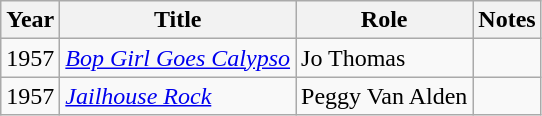<table class="wikitable">
<tr>
<th>Year</th>
<th>Title</th>
<th>Role</th>
<th>Notes</th>
</tr>
<tr>
<td>1957</td>
<td><em><a href='#'>Bop Girl Goes Calypso</a></em></td>
<td>Jo Thomas</td>
<td></td>
</tr>
<tr>
<td>1957</td>
<td><em><a href='#'>Jailhouse Rock</a></em></td>
<td>Peggy Van Alden</td>
<td></td>
</tr>
</table>
